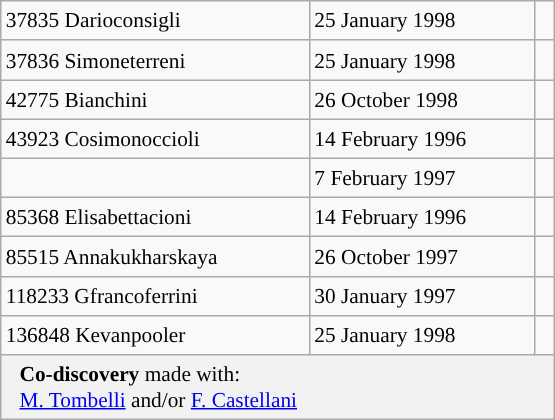<table class="wikitable" style="font-size: 89%; float: left; width: 26em; margin-right: 1em; height: 280px;">
<tr>
<td>37835 Darioconsigli</td>
<td>25 January 1998</td>
<td> </td>
</tr>
<tr>
<td>37836 Simoneterreni</td>
<td>25 January 1998</td>
<td> </td>
</tr>
<tr>
<td>42775 Bianchini</td>
<td>26 October 1998</td>
<td> </td>
</tr>
<tr>
<td>43923 Cosimonoccioli</td>
<td>14 February 1996</td>
<td> </td>
</tr>
<tr>
<td></td>
<td>7 February 1997</td>
<td> </td>
</tr>
<tr>
<td>85368 Elisabettacioni</td>
<td>14 February 1996</td>
<td> </td>
</tr>
<tr>
<td>85515 Annakukharskaya</td>
<td>26 October 1997</td>
<td> </td>
</tr>
<tr>
<td>118233 Gfrancoferrini</td>
<td>30 January 1997</td>
<td> </td>
</tr>
<tr>
<td>136848 Kevanpooler</td>
<td>25 January 1998</td>
<td> </td>
</tr>
<tr>
<th colspan=3 style="font-weight: normal; text-align: left; padding: 2px 12px;"><strong>Co-discovery</strong> made with:<br> <a href='#'>M. Tombelli</a> and/or  <a href='#'>F. Castellani</a></th>
</tr>
</table>
